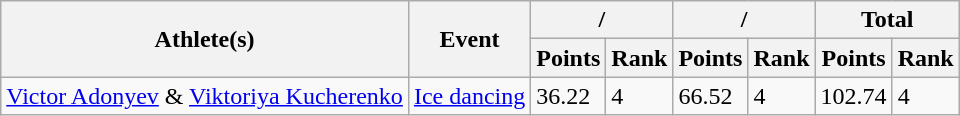<table class="wikitable">
<tr>
<th rowspan="2">Athlete(s)</th>
<th rowspan="2">Event</th>
<th colspan="2">/</th>
<th colspan="2">/</th>
<th colspan="2">Total</th>
</tr>
<tr>
<th>Points</th>
<th>Rank</th>
<th>Points</th>
<th>Rank</th>
<th>Points</th>
<th>Rank</th>
</tr>
<tr>
<td><a href='#'>Victor Adonyev</a> & <a href='#'>Viktoriya Kucherenko</a></td>
<td><a href='#'>Ice dancing</a></td>
<td>36.22</td>
<td>4</td>
<td>66.52</td>
<td>4</td>
<td>102.74</td>
<td>4</td>
</tr>
</table>
